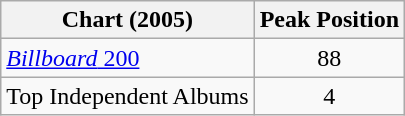<table class="wikitable">
<tr>
<th align="center">Chart (2005)</th>
<th align="center">Peak Position</th>
</tr>
<tr>
<td><a href='#'><em>Billboard</em> 200</a></td>
<td align="center">88</td>
</tr>
<tr>
<td>Top Independent Albums</td>
<td align="center">4</td>
</tr>
</table>
